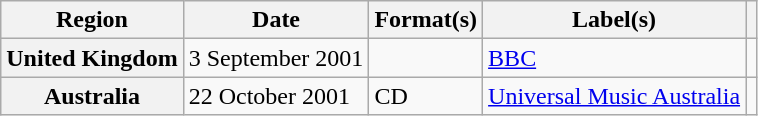<table class="wikitable plainrowheaders">
<tr>
<th scope="col">Region</th>
<th scope="col">Date</th>
<th scope="col">Format(s)</th>
<th scope="col">Label(s)</th>
<th scope="col"></th>
</tr>
<tr>
<th scope="row">United Kingdom</th>
<td>3 September 2001</td>
<td></td>
<td><a href='#'>BBC</a></td>
<td></td>
</tr>
<tr>
<th scope="row">Australia</th>
<td>22 October 2001</td>
<td>CD</td>
<td><a href='#'>Universal Music Australia</a></td>
<td></td>
</tr>
</table>
